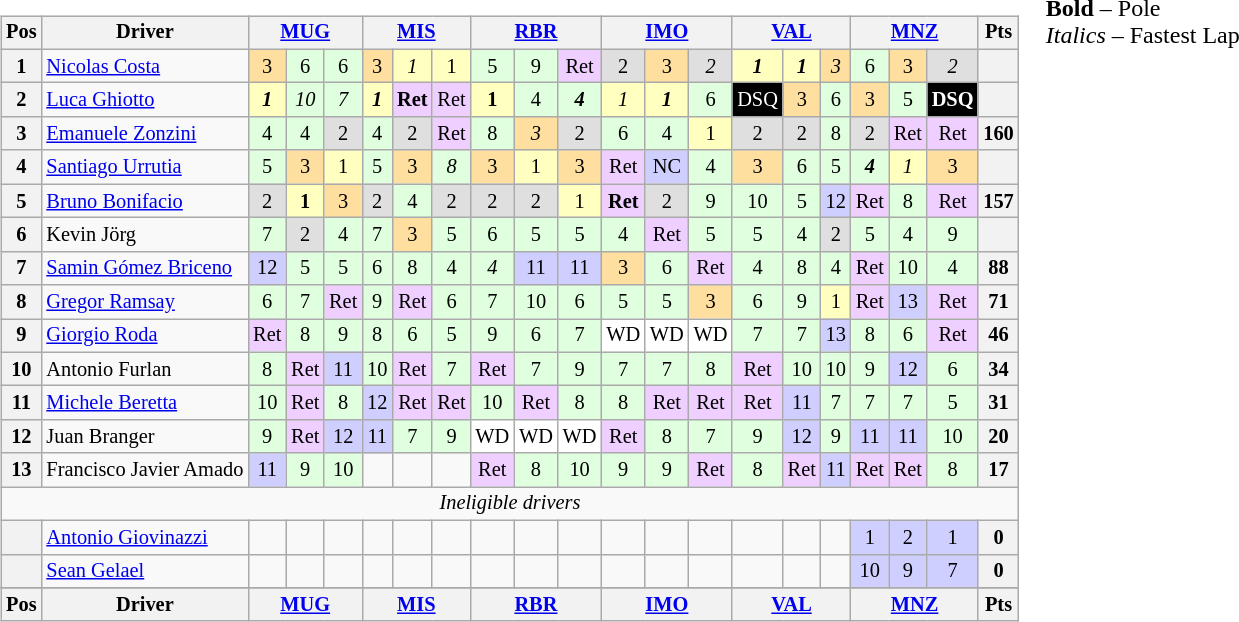<table>
<tr>
<td><br><table class="wikitable" style="font-size: 85%; text-align:center">
<tr valign="top">
<th valign="middle">Pos</th>
<th valign="middle">Driver</th>
<th colspan=3><a href='#'>MUG</a><br></th>
<th colspan=3><a href='#'>MIS</a><br></th>
<th colspan=3><a href='#'>RBR</a><br></th>
<th colspan=3><a href='#'>IMO</a><br></th>
<th colspan=3><a href='#'>VAL</a><br></th>
<th colspan=3><a href='#'>MNZ</a><br></th>
<th valign="middle">Pts</th>
</tr>
<tr>
<th>1</th>
<td align=left> <a href='#'>Nicolas Costa</a></td>
<td style="background:#ffdf9f;">3</td>
<td style="background:#dfffdf;">6</td>
<td style="background:#dfffdf;">6</td>
<td style="background:#ffdf9f;">3</td>
<td style="background:#ffffbf;"><em>1</em></td>
<td style="background:#ffffbf;">1</td>
<td style="background:#dfffdf;">5</td>
<td style="background:#dfffdf;">9</td>
<td style="background:#efcfff;">Ret</td>
<td style="background:#dfdfdf;">2</td>
<td style="background:#ffdf9f;">3</td>
<td style="background:#dfdfdf;"><em>2</em></td>
<td style="background:#ffffbf;"><strong><em>1</em></strong></td>
<td style="background:#ffffbf;"><strong><em>1</em></strong></td>
<td style="background:#ffdf9f;"><em>3</em></td>
<td style="background:#dfffdf;">6</td>
<td style="background:#ffdf9f;">3</td>
<td style="background:#dfdfdf;"><em>2</em></td>
<th></th>
</tr>
<tr>
<th>2</th>
<td align=left> <a href='#'>Luca Ghiotto</a></td>
<td style="background:#ffffbf;"><strong><em>1</em></strong></td>
<td style="background:#dfffdf;"><em>10</em></td>
<td style="background:#dfffdf;"><em>7</em></td>
<td style="background:#ffffbf;"><strong><em>1</em></strong></td>
<td style="background:#efcfff;"><strong>Ret</strong></td>
<td style="background:#efcfff;">Ret</td>
<td style="background:#ffffbf;"><strong>1</strong></td>
<td style="background:#dfffdf;">4</td>
<td style="background:#dfffdf;"><strong><em>4</em></strong></td>
<td style="background:#ffffbf;"><em>1</em></td>
<td style="background:#ffffbf;"><strong><em>1</em></strong></td>
<td style="background:#dfffdf;">6</td>
<td style="background:black; color:white;">DSQ</td>
<td style="background:#ffdf9f;">3</td>
<td style="background:#dfffdf;">6</td>
<td style="background:#ffdf9f;">3</td>
<td style="background:#dfffdf;">5</td>
<td style="background:black; color:white;"><strong>DSQ</strong></td>
<th></th>
</tr>
<tr>
<th>3</th>
<td align=left> <a href='#'>Emanuele Zonzini</a></td>
<td style="background:#dfffdf;">4</td>
<td style="background:#dfffdf;">4</td>
<td style="background:#dfdfdf;">2</td>
<td style="background:#dfffdf;">4</td>
<td style="background:#dfdfdf;">2</td>
<td style="background:#efcfff;">Ret</td>
<td style="background:#dfffdf;">8</td>
<td style="background:#ffdf9f;"><em>3</em></td>
<td style="background:#dfdfdf;">2</td>
<td style="background:#dfffdf;">6</td>
<td style="background:#dfffdf;">4</td>
<td style="background:#ffffbf;">1</td>
<td style="background:#dfdfdf;">2</td>
<td style="background:#dfdfdf;">2</td>
<td style="background:#dfffdf;">8</td>
<td style="background:#dfdfdf;">2</td>
<td style="background:#efcfff;">Ret</td>
<td style="background:#efcfff;">Ret</td>
<th>160</th>
</tr>
<tr>
<th>4</th>
<td align=left> <a href='#'>Santiago Urrutia</a></td>
<td style="background:#dfffdf;">5</td>
<td style="background:#ffdf9f;">3</td>
<td style="background:#ffffbf;">1</td>
<td style="background:#dfffdf;">5</td>
<td style="background:#ffdf9f;">3</td>
<td style="background:#dfffdf;"><em>8</em></td>
<td style="background:#ffdf9f;">3</td>
<td style="background:#ffffbf;">1</td>
<td style="background:#ffdf9f;">3</td>
<td style="background:#efcfff;">Ret</td>
<td style="background:#cfcfff;">NC</td>
<td style="background:#dfffdf;">4</td>
<td style="background:#ffdf9f;">3</td>
<td style="background:#dfffdf;">6</td>
<td style="background:#dfffdf;">5</td>
<td style="background:#dfffdf;"><strong><em>4</em></strong></td>
<td style="background:#ffffbf;"><em>1</em></td>
<td style="background:#ffdf9f;">3</td>
<th></th>
</tr>
<tr>
<th>5</th>
<td align=left> <a href='#'>Bruno Bonifacio</a></td>
<td style="background:#dfdfdf;">2</td>
<td style="background:#ffffbf;"><strong>1</strong></td>
<td style="background:#ffdf9f;">3</td>
<td style="background:#dfdfdf;">2</td>
<td style="background:#dfffdf;">4</td>
<td style="background:#dfdfdf;">2</td>
<td style="background:#dfdfdf;">2</td>
<td style="background:#dfdfdf;">2</td>
<td style="background:#ffffbf;">1</td>
<td style="background:#efcfff;"><strong>Ret</strong></td>
<td style="background:#dfdfdf;">2</td>
<td style="background:#dfffdf;">9</td>
<td style="background:#dfffdf;">10</td>
<td style="background:#dfffdf;">5</td>
<td style="background:#cfcfff;">12</td>
<td style="background:#efcfff;">Ret</td>
<td style="background:#dfffdf;">8</td>
<td style="background:#efcfff;">Ret</td>
<th>157</th>
</tr>
<tr>
<th>6</th>
<td align=left> Kevin Jörg</td>
<td style="background:#dfffdf;">7</td>
<td style="background:#dfdfdf;">2</td>
<td style="background:#dfffdf;">4</td>
<td style="background:#dfffdf;">7</td>
<td style="background:#ffdf9f;">3</td>
<td style="background:#dfffdf;">5</td>
<td style="background:#dfffdf;">6</td>
<td style="background:#dfffdf;">5</td>
<td style="background:#dfffdf;">5</td>
<td style="background:#dfffdf;">4</td>
<td style="background:#efcfff;">Ret</td>
<td style="background:#dfffdf;">5</td>
<td style="background:#dfffdf;">5</td>
<td style="background:#dfffdf;">4</td>
<td style="background:#dfdfdf;">2</td>
<td style="background:#dfffdf;">5</td>
<td style="background:#dfffdf;">4</td>
<td style="background:#dfffdf;">9</td>
<th></th>
</tr>
<tr>
<th>7</th>
<td align=left nowrap> <a href='#'>Samin Gómez Briceno</a></td>
<td style="background:#cfcfff;">12</td>
<td style="background:#dfffdf;">5</td>
<td style="background:#dfffdf;">5</td>
<td style="background:#dfffdf;">6</td>
<td style="background:#dfffdf;">8</td>
<td style="background:#dfffdf;">4</td>
<td style="background:#dfffdf;"><em>4</em></td>
<td style="background:#cfcfff;">11</td>
<td style="background:#cfcfff;">11</td>
<td style="background:#ffdf9f;">3</td>
<td style="background:#dfffdf;">6</td>
<td style="background:#efcfff;">Ret</td>
<td style="background:#dfffdf;">4</td>
<td style="background:#dfffdf;">8</td>
<td style="background:#dfffdf;">4</td>
<td style="background:#efcfff;">Ret</td>
<td style="background:#dfffdf;">10</td>
<td style="background:#dfffdf;">4</td>
<th>88</th>
</tr>
<tr>
<th>8</th>
<td align=left> <a href='#'>Gregor Ramsay</a></td>
<td style="background:#dfffdf;">6</td>
<td style="background:#dfffdf;">7</td>
<td style="background:#efcfff;">Ret</td>
<td style="background:#dfffdf;">9</td>
<td style="background:#efcfff;">Ret</td>
<td style="background:#dfffdf;">6</td>
<td style="background:#dfffdf;">7</td>
<td style="background:#dfffdf;">10</td>
<td style="background:#dfffdf;">6</td>
<td style="background:#dfffdf;">5</td>
<td style="background:#dfffdf;">5</td>
<td style="background:#ffdf9f;">3</td>
<td style="background:#dfffdf;">6</td>
<td style="background:#dfffdf;">9</td>
<td style="background:#ffffbf;">1</td>
<td style="background:#efcfff;">Ret</td>
<td style="background:#cfcfff;">13</td>
<td style="background:#efcfff;">Ret</td>
<th>71</th>
</tr>
<tr>
<th>9</th>
<td align=left> <a href='#'>Giorgio Roda</a></td>
<td style="background:#efcfff;">Ret</td>
<td style="background:#dfffdf;">8</td>
<td style="background:#dfffdf;">9</td>
<td style="background:#dfffdf;">8</td>
<td style="background:#dfffdf;">6</td>
<td style="background:#dfffdf;">5</td>
<td style="background:#dfffdf;">9</td>
<td style="background:#dfffdf;">6</td>
<td style="background:#dfffdf;">7</td>
<td style="background:#ffffff;">WD</td>
<td style="background:#ffffff;">WD</td>
<td style="background:#ffffff;">WD</td>
<td style="background:#dfffdf;">7</td>
<td style="background:#dfffdf;">7</td>
<td style="background:#cfcfff;">13</td>
<td style="background:#dfffdf;">8</td>
<td style="background:#dfffdf;">6</td>
<td style="background:#efcfff;">Ret</td>
<th>46</th>
</tr>
<tr>
<th>10</th>
<td align=left> Antonio Furlan</td>
<td style="background:#dfffdf;">8</td>
<td style="background:#efcfff;">Ret</td>
<td style="background:#cfcfff;">11</td>
<td style="background:#dfffdf;">10</td>
<td style="background:#efcfff;">Ret</td>
<td style="background:#dfffdf;">7</td>
<td style="background:#efcfff;">Ret</td>
<td style="background:#dfffdf;">7</td>
<td style="background:#dfffdf;">9</td>
<td style="background:#dfffdf;">7</td>
<td style="background:#dfffdf;">7</td>
<td style="background:#dfffdf;">8</td>
<td style="background:#efcfff;">Ret</td>
<td style="background:#dfffdf;">10</td>
<td style="background:#dfffdf;">10</td>
<td style="background:#dfffdf;">9</td>
<td style="background:#cfcfff;">12</td>
<td style="background:#dfffdf;">6</td>
<th>34</th>
</tr>
<tr>
<th>11</th>
<td align=left> <a href='#'>Michele Beretta</a></td>
<td style="background:#dfffdf;">10</td>
<td style="background:#efcfff;">Ret</td>
<td style="background:#dfffdf;">8</td>
<td style="background:#cfcfff;">12</td>
<td style="background:#efcfff;">Ret</td>
<td style="background:#efcfff;">Ret</td>
<td style="background:#dfffdf;">10</td>
<td style="background:#efcfff;">Ret</td>
<td style="background:#dfffdf;">8</td>
<td style="background:#dfffdf;">8</td>
<td style="background:#efcfff;">Ret</td>
<td style="background:#efcfff;">Ret</td>
<td style="background:#efcfff;">Ret</td>
<td style="background:#cfcfff;">11</td>
<td style="background:#dfffdf;">7</td>
<td style="background:#dfffdf;">7</td>
<td style="background:#dfffdf;">7</td>
<td style="background:#dfffdf;">5</td>
<th>31</th>
</tr>
<tr>
<th>12</th>
<td align=left> Juan Branger</td>
<td style="background:#dfffdf;">9</td>
<td style="background:#efcfff;">Ret</td>
<td style="background:#cfcfff;">12</td>
<td style="background:#cfcfff;">11</td>
<td style="background:#dfffdf;">7</td>
<td style="background:#dfffdf;">9</td>
<td style="background:#ffffff;">WD</td>
<td style="background:#ffffff;">WD</td>
<td style="background:#ffffff;">WD</td>
<td style="background:#efcfff;">Ret</td>
<td style="background:#dfffdf;">8</td>
<td style="background:#dfffdf;">7</td>
<td style="background:#dfffdf;">9</td>
<td style="background:#cfcfff;">12</td>
<td style="background:#dfffdf;">9</td>
<td style="background:#cfcfff;">11</td>
<td style="background:#cfcfff;">11</td>
<td style="background:#dfffdf;">10</td>
<th>20</th>
</tr>
<tr>
<th>13</th>
<td align=left> Francisco Javier Amado</td>
<td style="background:#cfcfff;">11</td>
<td style="background:#dfffdf;">9</td>
<td style="background:#dfffdf;">10</td>
<td></td>
<td></td>
<td></td>
<td style="background:#efcfff;">Ret</td>
<td style="background:#dfffdf;">8</td>
<td style="background:#dfffdf;">10</td>
<td style="background:#dfffdf;">9</td>
<td style="background:#dfffdf;">9</td>
<td style="background:#efcfff;">Ret</td>
<td style="background:#dfffdf;">8</td>
<td style="background:#efcfff;">Ret</td>
<td style="background:#cfcfff;">11</td>
<td style="background:#efcfff;">Ret</td>
<td style="background:#efcfff;">Ret</td>
<td style="background:#dfffdf;">8</td>
<th>17</th>
</tr>
<tr>
<td colspan=27 align=center><em>Ineligible drivers</em></td>
</tr>
<tr>
<th></th>
<td align=left> <a href='#'>Antonio Giovinazzi</a></td>
<td></td>
<td></td>
<td></td>
<td></td>
<td></td>
<td></td>
<td></td>
<td></td>
<td></td>
<td></td>
<td></td>
<td></td>
<td></td>
<td></td>
<td></td>
<td style="background:#cfcfff;">1</td>
<td style="background:#cfcfff;">2</td>
<td style="background:#cfcfff;">1</td>
<th>0</th>
</tr>
<tr>
<th></th>
<td align=left> <a href='#'>Sean Gelael</a></td>
<td></td>
<td></td>
<td></td>
<td></td>
<td></td>
<td></td>
<td></td>
<td></td>
<td></td>
<td></td>
<td></td>
<td></td>
<td></td>
<td></td>
<td></td>
<td style="background:#cfcfff;">10</td>
<td style="background:#cfcfff;">9</td>
<td style="background:#cfcfff;">7</td>
<th>0</th>
</tr>
<tr>
</tr>
<tr valign="top">
<th valign="middle">Pos</th>
<th valign="middle">Driver</th>
<th colspan=3><a href='#'>MUG</a><br></th>
<th colspan=3><a href='#'>MIS</a><br></th>
<th colspan=3><a href='#'>RBR</a><br></th>
<th colspan=3><a href='#'>IMO</a><br></th>
<th colspan=3><a href='#'>VAL</a><br></th>
<th colspan=3><a href='#'>MNZ</a><br></th>
<th valign="middle">Pts</th>
</tr>
</table>
</td>
<td valign="top"><br>
<span><strong>Bold</strong> – Pole<br>
<em>Italics</em> – Fastest Lap</span></td>
</tr>
</table>
